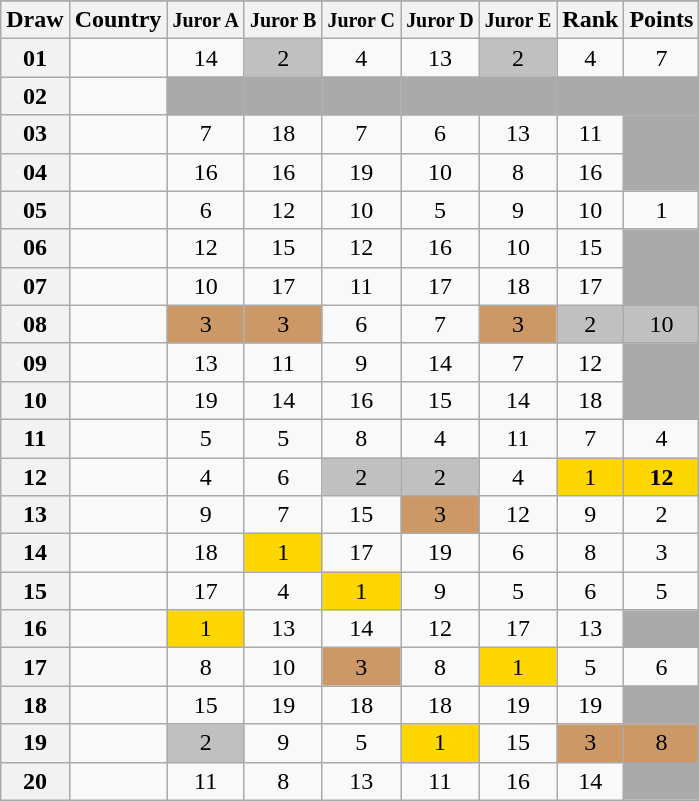<table class="sortable wikitable collapsible plainrowheaders" style="text-align:center;">
<tr>
</tr>
<tr>
<th scope="col">Draw</th>
<th scope="col">Country</th>
<th scope="col"><small>Juror A</small></th>
<th scope="col"><small>Juror B</small></th>
<th scope="col"><small>Juror C</small></th>
<th scope="col"><small>Juror D</small></th>
<th scope="col"><small>Juror E</small></th>
<th scope="col">Rank</th>
<th scope="col">Points</th>
</tr>
<tr>
<th scope="row" style="text-align:center;">01</th>
<td style="text-align:left;"></td>
<td>14</td>
<td style="background:silver;">2</td>
<td>4</td>
<td>13</td>
<td style="background:silver;">2</td>
<td>4</td>
<td>7</td>
</tr>
<tr class="sortbottom">
<th scope="row" style="text-align:center;">02</th>
<td style="text-align:left;"></td>
<td style="background:#AAAAAA;"></td>
<td style="background:#AAAAAA;"></td>
<td style="background:#AAAAAA;"></td>
<td style="background:#AAAAAA;"></td>
<td style="background:#AAAAAA;"></td>
<td style="background:#AAAAAA;"></td>
<td style="background:#AAAAAA;"></td>
</tr>
<tr>
<th scope="row" style="text-align:center;">03</th>
<td style="text-align:left;"></td>
<td>7</td>
<td>18</td>
<td>7</td>
<td>6</td>
<td>13</td>
<td>11</td>
<td style="background:#AAAAAA;"></td>
</tr>
<tr>
<th scope="row" style="text-align:center;">04</th>
<td style="text-align:left;"></td>
<td>16</td>
<td>16</td>
<td>19</td>
<td>10</td>
<td>8</td>
<td>16</td>
<td style="background:#AAAAAA;"></td>
</tr>
<tr>
<th scope="row" style="text-align:center;">05</th>
<td style="text-align:left;"></td>
<td>6</td>
<td>12</td>
<td>10</td>
<td>5</td>
<td>9</td>
<td>10</td>
<td>1</td>
</tr>
<tr>
<th scope="row" style="text-align:center;">06</th>
<td style="text-align:left;"></td>
<td>12</td>
<td>15</td>
<td>12</td>
<td>16</td>
<td>10</td>
<td>15</td>
<td style="background:#AAAAAA;"></td>
</tr>
<tr>
<th scope="row" style="text-align:center;">07</th>
<td style="text-align:left;"></td>
<td>10</td>
<td>17</td>
<td>11</td>
<td>17</td>
<td>18</td>
<td>17</td>
<td style="background:#AAAAAA;"></td>
</tr>
<tr>
<th scope="row" style="text-align:center;">08</th>
<td style="text-align:left;"></td>
<td style="background:#CC9966;">3</td>
<td style="background:#CC9966;">3</td>
<td>6</td>
<td>7</td>
<td style="background:#CC9966;">3</td>
<td style="background:silver;">2</td>
<td style="background:silver;">10</td>
</tr>
<tr>
<th scope="row" style="text-align:center;">09</th>
<td style="text-align:left;"></td>
<td>13</td>
<td>11</td>
<td>9</td>
<td>14</td>
<td>7</td>
<td>12</td>
<td style="background:#AAAAAA;"></td>
</tr>
<tr>
<th scope="row" style="text-align:center;">10</th>
<td style="text-align:left;"></td>
<td>19</td>
<td>14</td>
<td>16</td>
<td>15</td>
<td>14</td>
<td>18</td>
<td style="background:#AAAAAA;"></td>
</tr>
<tr>
<th scope="row" style="text-align:center;">11</th>
<td style="text-align:left;"></td>
<td>5</td>
<td>5</td>
<td>8</td>
<td>4</td>
<td>11</td>
<td>7</td>
<td>4</td>
</tr>
<tr>
<th scope="row" style="text-align:center;">12</th>
<td style="text-align:left;"></td>
<td>4</td>
<td>6</td>
<td style="background:silver;">2</td>
<td style="background:silver;">2</td>
<td>4</td>
<td style="background:gold;">1</td>
<td style="background:gold;"><strong>12</strong></td>
</tr>
<tr>
<th scope="row" style="text-align:center;">13</th>
<td style="text-align:left;"></td>
<td>9</td>
<td>7</td>
<td>15</td>
<td style="background:#CC9966;">3</td>
<td>12</td>
<td>9</td>
<td>2</td>
</tr>
<tr>
<th scope="row" style="text-align:center;">14</th>
<td style="text-align:left;"></td>
<td>18</td>
<td style="background:gold;">1</td>
<td>17</td>
<td>19</td>
<td>6</td>
<td>8</td>
<td>3</td>
</tr>
<tr>
<th scope="row" style="text-align:center;">15</th>
<td style="text-align:left;"></td>
<td>17</td>
<td>4</td>
<td style="background:gold;">1</td>
<td>9</td>
<td>5</td>
<td>6</td>
<td>5</td>
</tr>
<tr>
<th scope="row" style="text-align:center;">16</th>
<td style="text-align:left;"></td>
<td style="background:gold;">1</td>
<td>13</td>
<td>14</td>
<td>12</td>
<td>17</td>
<td>13</td>
<td style="background:#AAAAAA;"></td>
</tr>
<tr>
<th scope="row" style="text-align:center;">17</th>
<td style="text-align:left;"></td>
<td>8</td>
<td>10</td>
<td style="background:#CC9966;">3</td>
<td>8</td>
<td style="background:gold;">1</td>
<td>5</td>
<td>6</td>
</tr>
<tr>
<th scope="row" style="text-align:center;">18</th>
<td style="text-align:left;"></td>
<td>15</td>
<td>19</td>
<td>18</td>
<td>18</td>
<td>19</td>
<td>19</td>
<td style="background:#AAAAAA;"></td>
</tr>
<tr>
<th scope="row" style="text-align:center;">19</th>
<td style="text-align:left;"></td>
<td style="background:silver;">2</td>
<td>9</td>
<td>5</td>
<td style="background:gold;">1</td>
<td>15</td>
<td style="background:#CC9966;">3</td>
<td style="background:#CC9966;">8</td>
</tr>
<tr>
<th scope="row" style="text-align:center;">20</th>
<td style="text-align:left;"></td>
<td>11</td>
<td>8</td>
<td>13</td>
<td>11</td>
<td>16</td>
<td>14</td>
<td style="background:#AAAAAA;"></td>
</tr>
</table>
